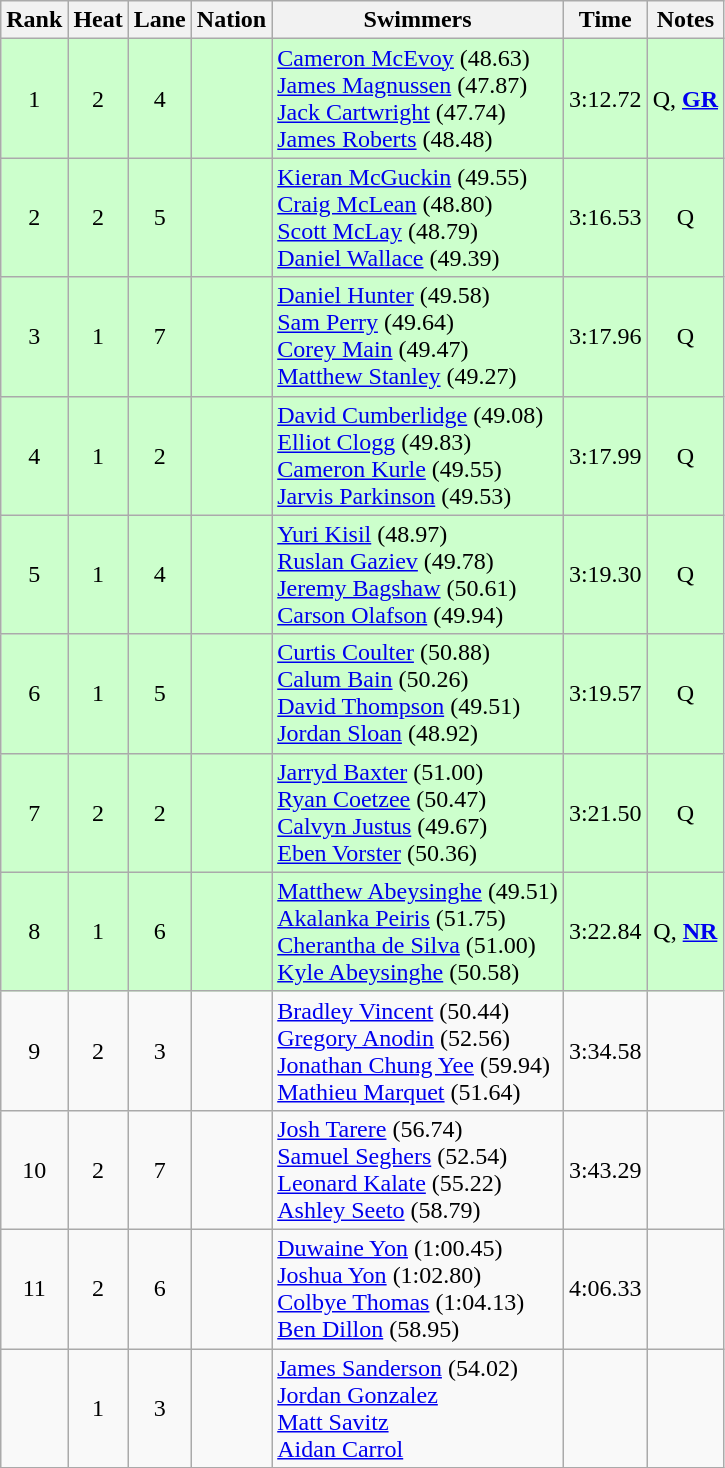<table class="wikitable sortable" style="text-align:center">
<tr>
<th>Rank</th>
<th>Heat</th>
<th>Lane</th>
<th>Nation</th>
<th>Swimmers</th>
<th>Time</th>
<th>Notes</th>
</tr>
<tr bgcolor="ccffcc">
<td>1</td>
<td>2</td>
<td>4</td>
<td align="left"></td>
<td align="left"><a href='#'>Cameron McEvoy</a> (48.63)<br><a href='#'>James Magnussen</a> (47.87)<br><a href='#'>Jack Cartwright</a> (47.74)<br><a href='#'>James Roberts</a> (48.48)</td>
<td>3:12.72</td>
<td>Q, <strong><a href='#'>GR</a></strong></td>
</tr>
<tr bgcolor="ccffcc">
<td>2</td>
<td>2</td>
<td>5</td>
<td align="left"></td>
<td align="left"><a href='#'>Kieran McGuckin</a> (49.55)<br><a href='#'>Craig McLean</a> (48.80)<br><a href='#'>Scott McLay</a> (48.79)<br><a href='#'>Daniel Wallace</a> (49.39)</td>
<td>3:16.53</td>
<td>Q</td>
</tr>
<tr bgcolor="ccffcc">
<td>3</td>
<td>1</td>
<td>7</td>
<td align="left"></td>
<td align="left"><a href='#'>Daniel Hunter</a> (49.58)<br><a href='#'>Sam Perry</a> (49.64)<br><a href='#'>Corey Main</a> (49.47)<br><a href='#'>Matthew Stanley</a> (49.27)</td>
<td>3:17.96</td>
<td>Q</td>
</tr>
<tr bgcolor="ccffcc">
<td>4</td>
<td>1</td>
<td>2</td>
<td align="left"></td>
<td align="left"><a href='#'>David Cumberlidge</a> (49.08)<br><a href='#'>Elliot Clogg</a> (49.83)<br><a href='#'>Cameron Kurle</a> (49.55)<br><a href='#'>Jarvis Parkinson</a> (49.53)</td>
<td>3:17.99</td>
<td>Q</td>
</tr>
<tr bgcolor="ccffcc">
<td>5</td>
<td>1</td>
<td>4</td>
<td align="left"></td>
<td align="left"><a href='#'>Yuri Kisil</a> (48.97)<br><a href='#'>Ruslan Gaziev</a> (49.78)<br><a href='#'>Jeremy Bagshaw</a> (50.61)<br><a href='#'>Carson Olafson</a> (49.94)</td>
<td>3:19.30</td>
<td>Q</td>
</tr>
<tr bgcolor="ccffcc">
<td>6</td>
<td>1</td>
<td>5</td>
<td align="left"></td>
<td align="left"><a href='#'>Curtis Coulter</a> (50.88)<br><a href='#'>Calum Bain</a> (50.26)<br><a href='#'>David Thompson</a> (49.51)<br><a href='#'>Jordan Sloan</a> (48.92)</td>
<td>3:19.57</td>
<td>Q</td>
</tr>
<tr bgcolor="ccffcc">
<td>7</td>
<td>2</td>
<td>2</td>
<td align="left"></td>
<td align="left"><a href='#'>Jarryd Baxter</a> (51.00)<br><a href='#'>Ryan Coetzee</a> (50.47)<br><a href='#'>Calvyn Justus</a> (49.67)<br><a href='#'>Eben Vorster</a> (50.36)</td>
<td>3:21.50</td>
<td>Q</td>
</tr>
<tr bgcolor="ccffcc">
<td>8</td>
<td>1</td>
<td>6</td>
<td align="left"></td>
<td align="left"><a href='#'>Matthew Abeysinghe</a> (49.51)<br><a href='#'>Akalanka Peiris</a> (51.75)<br><a href='#'>Cherantha de Silva</a> (51.00)<br><a href='#'>Kyle Abeysinghe</a> (50.58)</td>
<td>3:22.84</td>
<td>Q, <strong><a href='#'>NR</a></strong></td>
</tr>
<tr>
<td>9</td>
<td>2</td>
<td>3</td>
<td align="left"></td>
<td align="left"><a href='#'>Bradley Vincent</a> (50.44)<br><a href='#'>Gregory Anodin</a> (52.56)<br><a href='#'>Jonathan Chung Yee</a> (59.94)<br><a href='#'>Mathieu Marquet</a> (51.64)</td>
<td>3:34.58</td>
<td></td>
</tr>
<tr>
<td>10</td>
<td>2</td>
<td>7</td>
<td align="left"></td>
<td align="left"><a href='#'>Josh Tarere</a> (56.74)<br><a href='#'>Samuel Seghers</a> (52.54)<br><a href='#'>Leonard Kalate</a> (55.22)<br><a href='#'>Ashley Seeto</a> (58.79)</td>
<td>3:43.29</td>
<td></td>
</tr>
<tr>
<td>11</td>
<td>2</td>
<td>6</td>
<td align="left"></td>
<td align="left"><a href='#'>Duwaine Yon</a> (1:00.45)<br><a href='#'>Joshua Yon</a> (1:02.80)<br><a href='#'>Colbye Thomas</a> (1:04.13)<br><a href='#'>Ben Dillon</a> (58.95)</td>
<td>4:06.33</td>
<td></td>
</tr>
<tr>
<td></td>
<td>1</td>
<td>3</td>
<td align="left"></td>
<td align="left"><a href='#'>James Sanderson</a> (54.02)<br><a href='#'>Jordan Gonzalez</a><br><a href='#'>Matt Savitz</a><br><a href='#'>Aidan Carrol</a></td>
<td></td>
<td></td>
</tr>
</table>
